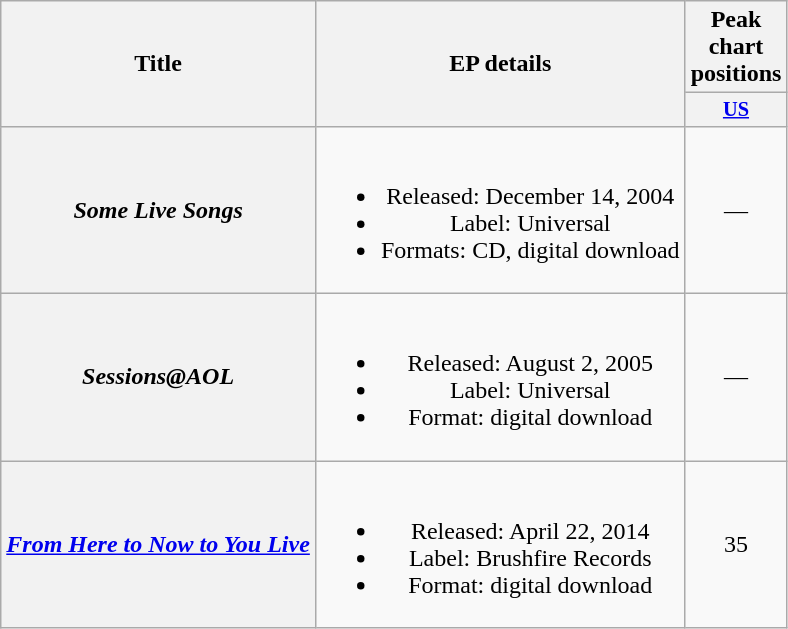<table class="wikitable plainrowheaders" style="text-align:center;">
<tr>
<th rowspan="2">Title</th>
<th rowspan="2">EP details</th>
<th>Peak chart positions</th>
</tr>
<tr>
<th scope=col style="width:2.5em;font-size:85%"><a href='#'>US</a><br></th>
</tr>
<tr>
<th scope="row"><em>Some Live Songs</em><br></th>
<td><br><ul><li>Released: December 14, 2004</li><li>Label: Universal</li><li>Formats: CD, digital download</li></ul></td>
<td>—</td>
</tr>
<tr>
<th scope="row"><em>Sessions@AOL</em></th>
<td><br><ul><li>Released: August 2, 2005</li><li>Label: Universal</li><li>Format: digital download</li></ul></td>
<td>—</td>
</tr>
<tr>
<th scope="row"><em><a href='#'>From Here to Now to You Live</a></em></th>
<td><br><ul><li>Released: April 22, 2014</li><li>Label: Brushfire Records</li><li>Format: digital download</li></ul></td>
<td>35</td>
</tr>
</table>
